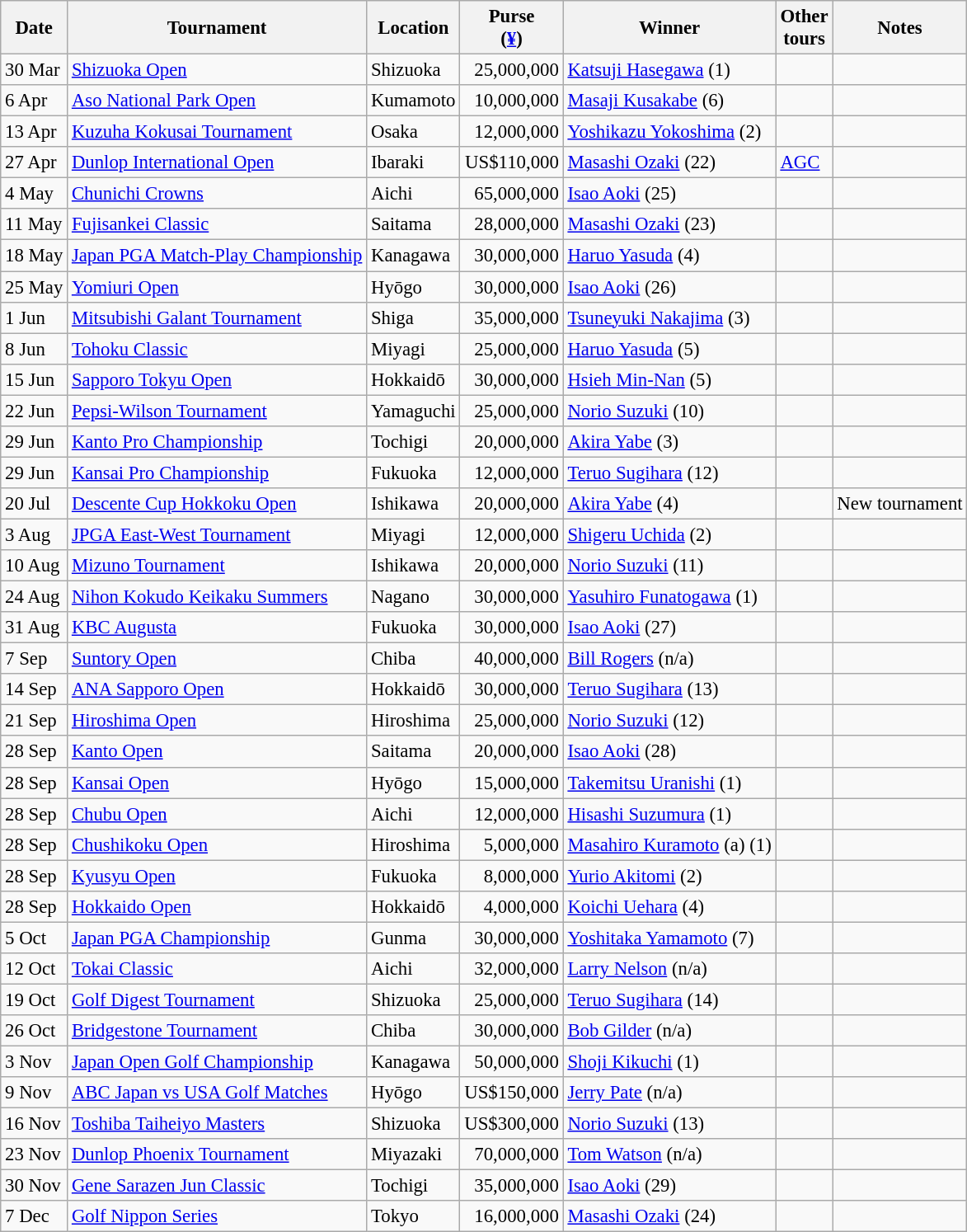<table class="wikitable" style="font-size:95%">
<tr>
<th>Date</th>
<th>Tournament</th>
<th>Location</th>
<th>Purse<br>(<a href='#'>¥</a>)</th>
<th>Winner</th>
<th>Other<br>tours</th>
<th>Notes</th>
</tr>
<tr>
<td>30 Mar</td>
<td><a href='#'>Shizuoka Open</a></td>
<td>Shizuoka</td>
<td align=right>25,000,000</td>
<td> <a href='#'>Katsuji Hasegawa</a> (1)</td>
<td></td>
<td></td>
</tr>
<tr>
<td>6 Apr</td>
<td><a href='#'>Aso National Park Open</a></td>
<td>Kumamoto</td>
<td align=right>10,000,000</td>
<td> <a href='#'>Masaji Kusakabe</a> (6)</td>
<td></td>
<td></td>
</tr>
<tr>
<td>13 Apr</td>
<td><a href='#'>Kuzuha Kokusai Tournament</a></td>
<td>Osaka</td>
<td align=right>12,000,000</td>
<td> <a href='#'>Yoshikazu Yokoshima</a> (2)</td>
<td></td>
<td></td>
</tr>
<tr>
<td>27 Apr</td>
<td><a href='#'>Dunlop International Open</a></td>
<td>Ibaraki</td>
<td align=right>US$110,000</td>
<td> <a href='#'>Masashi Ozaki</a> (22)</td>
<td><a href='#'>AGC</a></td>
<td></td>
</tr>
<tr>
<td>4 May</td>
<td><a href='#'>Chunichi Crowns</a></td>
<td>Aichi</td>
<td align=right>65,000,000</td>
<td> <a href='#'>Isao Aoki</a> (25)</td>
<td></td>
<td></td>
</tr>
<tr>
<td>11 May</td>
<td><a href='#'>Fujisankei Classic</a></td>
<td>Saitama</td>
<td align=right>28,000,000</td>
<td> <a href='#'>Masashi Ozaki</a> (23)</td>
<td></td>
<td></td>
</tr>
<tr>
<td>18 May</td>
<td><a href='#'>Japan PGA Match-Play Championship</a></td>
<td>Kanagawa</td>
<td align=right>30,000,000</td>
<td> <a href='#'>Haruo Yasuda</a> (4)</td>
<td></td>
<td></td>
</tr>
<tr>
<td>25 May</td>
<td><a href='#'>Yomiuri Open</a></td>
<td>Hyōgo</td>
<td align=right>30,000,000</td>
<td> <a href='#'>Isao Aoki</a> (26)</td>
<td></td>
<td></td>
</tr>
<tr>
<td>1 Jun</td>
<td><a href='#'>Mitsubishi Galant Tournament</a></td>
<td>Shiga</td>
<td align=right>35,000,000</td>
<td> <a href='#'>Tsuneyuki Nakajima</a> (3)</td>
<td></td>
<td></td>
</tr>
<tr>
<td>8 Jun</td>
<td><a href='#'>Tohoku Classic</a></td>
<td>Miyagi</td>
<td align=right>25,000,000</td>
<td> <a href='#'>Haruo Yasuda</a> (5)</td>
<td></td>
<td></td>
</tr>
<tr>
<td>15 Jun</td>
<td><a href='#'>Sapporo Tokyu Open</a></td>
<td>Hokkaidō</td>
<td align=right>30,000,000</td>
<td> <a href='#'>Hsieh Min-Nan</a> (5)</td>
<td></td>
<td></td>
</tr>
<tr>
<td>22 Jun</td>
<td><a href='#'>Pepsi-Wilson Tournament</a></td>
<td>Yamaguchi</td>
<td align=right>25,000,000</td>
<td> <a href='#'>Norio Suzuki</a> (10)</td>
<td></td>
<td></td>
</tr>
<tr>
<td>29 Jun</td>
<td><a href='#'>Kanto Pro Championship</a></td>
<td>Tochigi</td>
<td align=right>20,000,000</td>
<td> <a href='#'>Akira Yabe</a> (3)</td>
<td></td>
<td></td>
</tr>
<tr>
<td>29 Jun</td>
<td><a href='#'>Kansai Pro Championship</a></td>
<td>Fukuoka</td>
<td align=right>12,000,000</td>
<td> <a href='#'>Teruo Sugihara</a> (12)</td>
<td></td>
<td></td>
</tr>
<tr>
<td>20 Jul</td>
<td><a href='#'>Descente Cup Hokkoku Open</a></td>
<td>Ishikawa</td>
<td align=right>20,000,000</td>
<td> <a href='#'>Akira Yabe</a> (4)</td>
<td></td>
<td>New tournament</td>
</tr>
<tr>
<td>3 Aug</td>
<td><a href='#'>JPGA East-West Tournament</a></td>
<td>Miyagi</td>
<td align=right>12,000,000</td>
<td> <a href='#'>Shigeru Uchida</a> (2)</td>
<td></td>
<td></td>
</tr>
<tr>
<td>10 Aug</td>
<td><a href='#'>Mizuno Tournament</a></td>
<td>Ishikawa</td>
<td align=right>20,000,000</td>
<td> <a href='#'>Norio Suzuki</a> (11)</td>
<td></td>
<td></td>
</tr>
<tr>
<td>24 Aug</td>
<td><a href='#'>Nihon Kokudo Keikaku Summers</a></td>
<td>Nagano</td>
<td align=right>30,000,000</td>
<td> <a href='#'>Yasuhiro Funatogawa</a> (1)</td>
<td></td>
<td></td>
</tr>
<tr>
<td>31 Aug</td>
<td><a href='#'>KBC Augusta</a></td>
<td>Fukuoka</td>
<td align=right>30,000,000</td>
<td> <a href='#'>Isao Aoki</a> (27)</td>
<td></td>
<td></td>
</tr>
<tr>
<td>7 Sep</td>
<td><a href='#'>Suntory Open</a></td>
<td>Chiba</td>
<td align=right>40,000,000</td>
<td> <a href='#'>Bill Rogers</a> (n/a)</td>
<td></td>
<td></td>
</tr>
<tr>
<td>14 Sep</td>
<td><a href='#'>ANA Sapporo Open</a></td>
<td>Hokkaidō</td>
<td align=right>30,000,000</td>
<td> <a href='#'>Teruo Sugihara</a> (13)</td>
<td></td>
<td></td>
</tr>
<tr>
<td>21 Sep</td>
<td><a href='#'>Hiroshima Open</a></td>
<td>Hiroshima</td>
<td align=right>25,000,000</td>
<td> <a href='#'>Norio Suzuki</a> (12)</td>
<td></td>
<td></td>
</tr>
<tr>
<td>28 Sep</td>
<td><a href='#'>Kanto Open</a></td>
<td>Saitama</td>
<td align=right>20,000,000</td>
<td> <a href='#'>Isao Aoki</a> (28)</td>
<td></td>
<td></td>
</tr>
<tr>
<td>28 Sep</td>
<td><a href='#'>Kansai Open</a></td>
<td>Hyōgo</td>
<td align=right>15,000,000</td>
<td> <a href='#'>Takemitsu Uranishi</a> (1)</td>
<td></td>
<td></td>
</tr>
<tr>
<td>28 Sep</td>
<td><a href='#'>Chubu Open</a></td>
<td>Aichi</td>
<td align=right>12,000,000</td>
<td> <a href='#'>Hisashi Suzumura</a> (1)</td>
<td></td>
<td></td>
</tr>
<tr>
<td>28 Sep</td>
<td><a href='#'>Chushikoku Open</a></td>
<td>Hiroshima</td>
<td align=right>5,000,000</td>
<td> <a href='#'>Masahiro Kuramoto</a> (a) (1)</td>
<td></td>
<td></td>
</tr>
<tr>
<td>28 Sep</td>
<td><a href='#'>Kyusyu Open</a></td>
<td>Fukuoka</td>
<td align=right>8,000,000</td>
<td> <a href='#'>Yurio Akitomi</a> (2)</td>
<td></td>
<td></td>
</tr>
<tr>
<td>28 Sep</td>
<td><a href='#'>Hokkaido Open</a></td>
<td>Hokkaidō</td>
<td align=right>4,000,000</td>
<td> <a href='#'>Koichi Uehara</a> (4)</td>
<td></td>
<td></td>
</tr>
<tr>
<td>5 Oct</td>
<td><a href='#'>Japan PGA Championship</a></td>
<td>Gunma</td>
<td align=right>30,000,000</td>
<td> <a href='#'>Yoshitaka Yamamoto</a> (7)</td>
<td></td>
<td></td>
</tr>
<tr>
<td>12 Oct</td>
<td><a href='#'>Tokai Classic</a></td>
<td>Aichi</td>
<td align=right>32,000,000</td>
<td> <a href='#'>Larry Nelson</a> (n/a)</td>
<td></td>
<td></td>
</tr>
<tr>
<td>19 Oct</td>
<td><a href='#'>Golf Digest Tournament</a></td>
<td>Shizuoka</td>
<td align=right>25,000,000</td>
<td> <a href='#'>Teruo Sugihara</a> (14)</td>
<td></td>
<td></td>
</tr>
<tr>
<td>26 Oct</td>
<td><a href='#'>Bridgestone Tournament</a></td>
<td>Chiba</td>
<td align=right>30,000,000</td>
<td> <a href='#'>Bob Gilder</a> (n/a)</td>
<td></td>
<td></td>
</tr>
<tr>
<td>3 Nov</td>
<td><a href='#'>Japan Open Golf Championship</a></td>
<td>Kanagawa</td>
<td align=right>50,000,000</td>
<td> <a href='#'>Shoji Kikuchi</a> (1)</td>
<td></td>
<td></td>
</tr>
<tr>
<td>9 Nov</td>
<td><a href='#'>ABC Japan vs USA Golf Matches</a></td>
<td>Hyōgo</td>
<td align=right>US$150,000</td>
<td> <a href='#'>Jerry Pate</a> (n/a)</td>
<td></td>
<td></td>
</tr>
<tr>
<td>16 Nov</td>
<td><a href='#'>Toshiba Taiheiyo Masters</a></td>
<td>Shizuoka</td>
<td align=right>US$300,000</td>
<td> <a href='#'>Norio Suzuki</a> (13)</td>
<td></td>
<td></td>
</tr>
<tr>
<td>23 Nov</td>
<td><a href='#'>Dunlop Phoenix Tournament</a></td>
<td>Miyazaki</td>
<td align=right>70,000,000</td>
<td> <a href='#'>Tom Watson</a> (n/a)</td>
<td></td>
<td></td>
</tr>
<tr>
<td>30 Nov</td>
<td><a href='#'>Gene Sarazen Jun Classic</a></td>
<td>Tochigi</td>
<td align=right>35,000,000</td>
<td> <a href='#'>Isao Aoki</a> (29)</td>
<td></td>
<td></td>
</tr>
<tr>
<td>7 Dec</td>
<td><a href='#'>Golf Nippon Series</a></td>
<td>Tokyo</td>
<td align=right>16,000,000</td>
<td> <a href='#'>Masashi Ozaki</a> (24)</td>
<td></td>
<td></td>
</tr>
</table>
